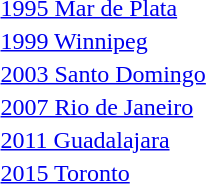<table>
<tr>
<td><a href='#'>1995 Mar de Plata</a></td>
<td></td>
<td></td>
<td></td>
</tr>
<tr>
<td><a href='#'>1999 Winnipeg</a></td>
<td></td>
<td></td>
<td></td>
</tr>
<tr>
<td><a href='#'>2003 Santo Domingo</a></td>
<td></td>
<td></td>
<td></td>
</tr>
<tr>
<td><a href='#'>2007 Rio de Janeiro</a></td>
<td></td>
<td></td>
<td></td>
</tr>
<tr>
<td><a href='#'>2011 Guadalajara</a></td>
<td></td>
<td></td>
<td></td>
</tr>
<tr>
<td><a href='#'>2015 Toronto</a><br></td>
<td></td>
<td></td>
<td></td>
</tr>
</table>
